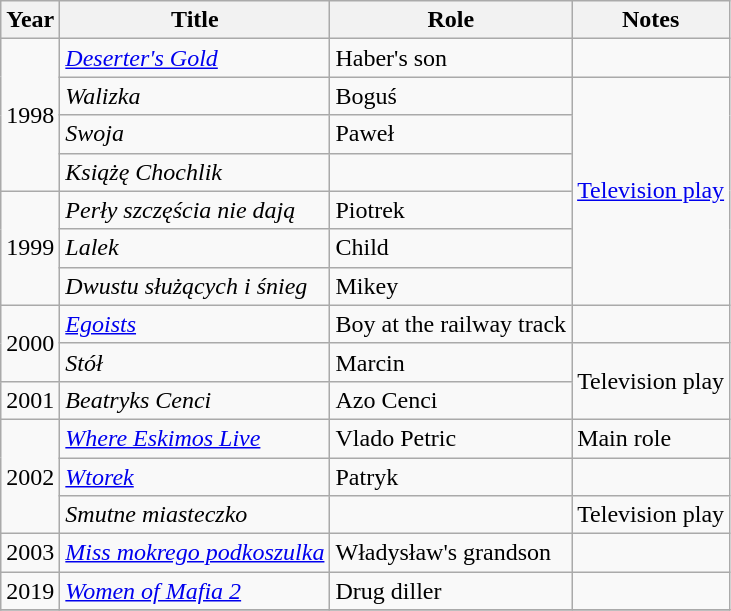<table class="wikitable plainrowheaders sortable">
<tr>
<th scope="col">Year</th>
<th scope="col">Title</th>
<th scope="col">Role</th>
<th scope="col" class="unsortable">Notes</th>
</tr>
<tr>
<td rowspan=4>1998</td>
<td><em><a href='#'>Deserter's Gold</a></em></td>
<td>Haber's son</td>
<td></td>
</tr>
<tr>
<td><em>Walizka</em></td>
<td>Boguś</td>
<td rowspan=6><a href='#'>Television play</a></td>
</tr>
<tr>
<td><em>Swoja</em></td>
<td>Paweł</td>
</tr>
<tr>
<td><em>Książę Chochlik</em></td>
<td></td>
</tr>
<tr>
<td rowspan=3>1999</td>
<td><em>Perły szczęścia nie dają</em></td>
<td>Piotrek</td>
</tr>
<tr>
<td><em>Lalek</em></td>
<td>Child</td>
</tr>
<tr>
<td><em>Dwustu służących i śnieg</em></td>
<td>Mikey</td>
</tr>
<tr>
<td rowspan=2>2000</td>
<td><em><a href='#'>Egoists</a></em></td>
<td>Boy at the railway track</td>
<td></td>
</tr>
<tr>
<td><em>Stół</em></td>
<td>Marcin</td>
<td rowspan=2>Television play</td>
</tr>
<tr>
<td>2001</td>
<td><em>Beatryks Cenci</em></td>
<td>Azo Cenci</td>
</tr>
<tr>
<td rowspan=3>2002</td>
<td><em><a href='#'>Where Eskimos Live</a></em></td>
<td>Vlado Petric</td>
<td>Main role</td>
</tr>
<tr>
<td><em><a href='#'>Wtorek</a></em></td>
<td>Patryk</td>
<td></td>
</tr>
<tr>
<td><em>Smutne miasteczko</em></td>
<td></td>
<td>Television play</td>
</tr>
<tr>
<td>2003</td>
<td><em><a href='#'>Miss mokrego podkoszulka</a></em></td>
<td>Władysław's grandson</td>
<td></td>
</tr>
<tr>
<td>2019</td>
<td><em><a href='#'>Women of Mafia 2</a></em></td>
<td>Drug diller</td>
<td></td>
</tr>
<tr>
</tr>
</table>
